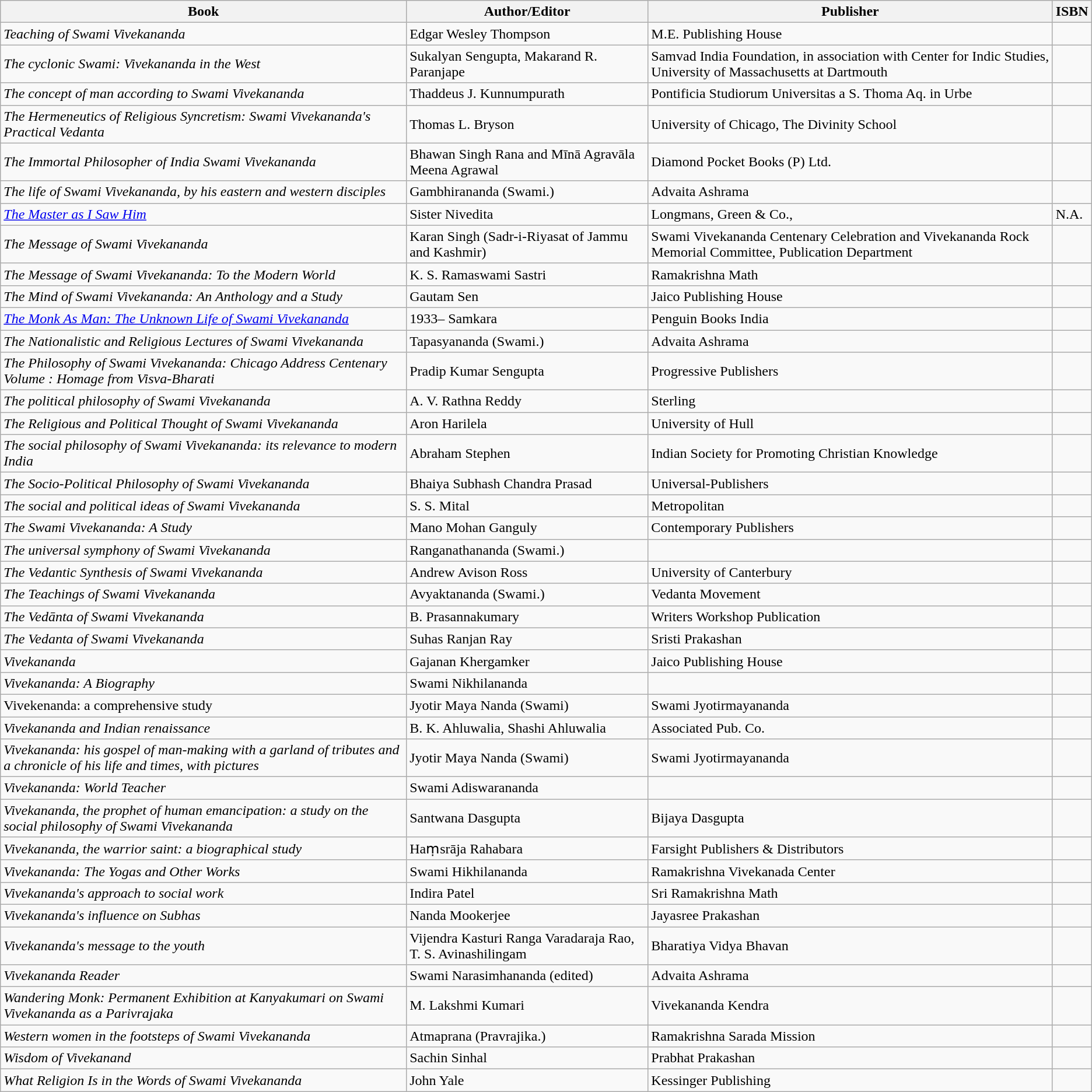<table class="wikitable sortable">
<tr>
<th>Book</th>
<th>Author/Editor</th>
<th>Publisher</th>
<th>ISBN</th>
</tr>
<tr>
<td><em>Teaching of Swami Vivekananda</em></td>
<td>Edgar Wesley Thompson</td>
<td>M.E. Publishing House</td>
<td></td>
</tr>
<tr>
<td><em>The cyclonic Swami: Vivekananda in the West</em></td>
<td>Sukalyan Sengupta, Makarand R. Paranjape</td>
<td>Samvad India Foundation, in association with Center for Indic Studies, University of Massachusetts at Dartmouth</td>
<td></td>
</tr>
<tr>
<td><em>The concept of man according to Swami Vivekananda</em></td>
<td>Thaddeus J. Kunnumpurath</td>
<td>Pontificia Studiorum Universitas a S. Thoma Aq. in Urbe</td>
</tr>
<tr>
<td><em>The Hermeneutics of Religious Syncretism: Swami Vivekananda's Practical Vedanta</em></td>
<td>Thomas L. Bryson</td>
<td>University of Chicago, The Divinity School</td>
<td></td>
</tr>
<tr>
<td><em>The Immortal Philosopher of India Swami Vivekananda</em></td>
<td>Bhawan Singh Rana and Mīnā Agravāla Meena Agrawal</td>
<td>Diamond Pocket Books (P) Ltd.</td>
<td></td>
</tr>
<tr>
<td><em>The life of Swami Vivekananda, by his eastern and western disciples</em></td>
<td>Gambhirananda (Swami.)</td>
<td>Advaita Ashrama</td>
<td></td>
</tr>
<tr>
<td><em><a href='#'>The Master as I Saw Him</a></em></td>
<td>Sister Nivedita</td>
<td>Longmans, Green & Co.,</td>
<td>N.A.</td>
</tr>
<tr>
<td><em>The Message of Swami Vivekananda</em></td>
<td>Karan Singh (Sadr-i-Riyasat of Jammu and Kashmir)</td>
<td>Swami Vivekananda Centenary Celebration and Vivekananda Rock Memorial Committee, Publication Department</td>
<td></td>
</tr>
<tr>
<td><em>The Message of Swami Vivekananda: To the Modern World</em></td>
<td>K. S. Ramaswami Sastri</td>
<td>Ramakrishna Math</td>
</tr>
<tr>
<td><em>The Mind of Swami Vivekananda: An Anthology and a Study</em></td>
<td>Gautam Sen</td>
<td>Jaico Publishing House</td>
<td></td>
</tr>
<tr>
<td><em><a href='#'>The Monk As Man: The Unknown Life of Swami Vivekananda</a></em></td>
<td>1933– Samkara</td>
<td>Penguin Books India</td>
<td></td>
</tr>
<tr>
<td><em>The Nationalistic and Religious Lectures of Swami Vivekananda</em></td>
<td>Tapasyananda (Swami.)</td>
<td>Advaita Ashrama</td>
<td></td>
</tr>
<tr>
<td><em>The Philosophy of Swami Vivekananda: Chicago Address Centenary Volume : Homage from Visva-Bharati</em></td>
<td>Pradip Kumar Sengupta</td>
<td>Progressive Publishers</td>
<td></td>
</tr>
<tr>
<td><em>The political philosophy of Swami Vivekananda</em></td>
<td>A. V. Rathna Reddy</td>
<td>Sterling</td>
<td></td>
</tr>
<tr>
<td><em>The Religious and Political Thought of Swami Vivekananda</em></td>
<td>Aron Harilela</td>
<td>University of Hull</td>
<td></td>
</tr>
<tr>
<td><em>The social philosophy of Swami Vivekananda: its relevance to modern India</em></td>
<td>Abraham Stephen</td>
<td>Indian Society for Promoting Christian Knowledge</td>
<td></td>
</tr>
<tr>
<td><em>The Socio-Political Philosophy of Swami Vivekananda</em></td>
<td>Bhaiya Subhash Chandra Prasad</td>
<td>Universal-Publishers</td>
<td></td>
</tr>
<tr>
<td><em>The social and political ideas of Swami Vivekananda</em></td>
<td>S. S. Mital</td>
<td>Metropolitan</td>
<td></td>
</tr>
<tr>
<td><em>The Swami Vivekananda: A Study</em></td>
<td>Mano Mohan Ganguly</td>
<td>Contemporary Publishers</td>
<td></td>
</tr>
<tr>
<td><em>The universal symphony of Swami Vivekananda</em></td>
<td>Ranganathananda (Swami.)</td>
<td></td>
</tr>
<tr>
<td><em>The Vedantic Synthesis of Swami Vivekananda</em></td>
<td>Andrew Avison Ross</td>
<td>University of Canterbury</td>
<td></td>
</tr>
<tr>
<td><em>The Teachings of Swami Vivekananda</em></td>
<td>Avyaktananda (Swami.)</td>
<td>Vedanta Movement</td>
<td></td>
</tr>
<tr>
<td><em>The Vedānta of Swami Vivekananda</em></td>
<td>B. Prasannakumary</td>
<td>Writers Workshop Publication</td>
<td></td>
</tr>
<tr>
<td><em>The Vedanta of Swami Vivekananda</em></td>
<td>Suhas Ranjan Ray</td>
<td>Sristi Prakashan</td>
<td></td>
</tr>
<tr>
<td><em>Vivekananda</em></td>
<td>Gajanan Khergamker</td>
<td>Jaico Publishing House</td>
<td></td>
</tr>
<tr>
<td><em>Vivekananda: A Biography</em></td>
<td>Swami Nikhilananda</td>
<td></td>
<td></td>
</tr>
<tr>
<td>Vivekenanda: a comprehensive study</td>
<td>Jyotir Maya Nanda (Swami)</td>
<td>Swami Jyotirmayananda</td>
<td></td>
</tr>
<tr>
<td><em>Vivekananda and Indian renaissance</em></td>
<td>B. K. Ahluwalia, Shashi Ahluwalia</td>
<td>Associated Pub. Co.</td>
<td></td>
</tr>
<tr>
<td><em>Vivekananda: his gospel of man-making with a garland of tributes and a chronicle of his life and times, with pictures</em></td>
<td>Jyotir Maya Nanda (Swami)</td>
<td>Swami Jyotirmayananda</td>
<td></td>
</tr>
<tr>
<td><em>Vivekananda: World Teacher</em></td>
<td>Swami Adiswarananda</td>
<td></td>
<td></td>
</tr>
<tr>
<td><em>Vivekananda, the prophet of human emancipation: a study on the social philosophy of Swami Vivekananda</em></td>
<td>Santwana Dasgupta</td>
<td>Bijaya Dasgupta</td>
<td></td>
</tr>
<tr>
<td><em>Vivekananda, the warrior saint: a biographical study</em></td>
<td>Haṃsrāja Rahabara</td>
<td>Farsight Publishers & Distributors</td>
</tr>
<tr>
<td><em>Vivekananda: The Yogas and Other Works</em></td>
<td>Swami Hikhilananda</td>
<td>Ramakrishna Vivekanada Center</td>
<td></td>
</tr>
<tr>
<td><em>Vivekananda's approach to social work</em></td>
<td>Indira Patel</td>
<td>Sri Ramakrishna Math</td>
<td></td>
</tr>
<tr>
<td><em>Vivekananda's influence on Subhas</em></td>
<td>Nanda Mookerjee</td>
<td>Jayasree Prakashan</td>
<td></td>
</tr>
<tr>
<td><em>Vivekananda's message to the youth</em></td>
<td>Vijendra Kasturi Ranga Varadaraja Rao, T. S. Avinashilingam</td>
<td>Bharatiya Vidya Bhavan</td>
<td></td>
</tr>
<tr>
<td><em>Vivekananda Reader</em></td>
<td>Swami Narasimhananda (edited)</td>
<td>Advaita Ashrama</td>
<td></td>
</tr>
<tr>
<td><em>Wandering Monk: Permanent Exhibition at Kanyakumari on Swami Vivekananda as a Parivrajaka</em></td>
<td>M. Lakshmi Kumari</td>
<td>Vivekananda Kendra</td>
<td></td>
</tr>
<tr>
<td><em>Western women in the footsteps of Swami Vivekananda</em></td>
<td>Atmaprana (Pravrajika.)</td>
<td>Ramakrishna Sarada Mission</td>
<td></td>
</tr>
<tr>
<td><em>Wisdom of Vivekanand</em></td>
<td>Sachin Sinhal</td>
<td>Prabhat Prakashan</td>
<td></td>
</tr>
<tr>
<td><em>What Religion Is in the Words of Swami Vivekananda</em></td>
<td>John Yale</td>
<td>Kessinger Publishing</td>
<td></td>
</tr>
</table>
